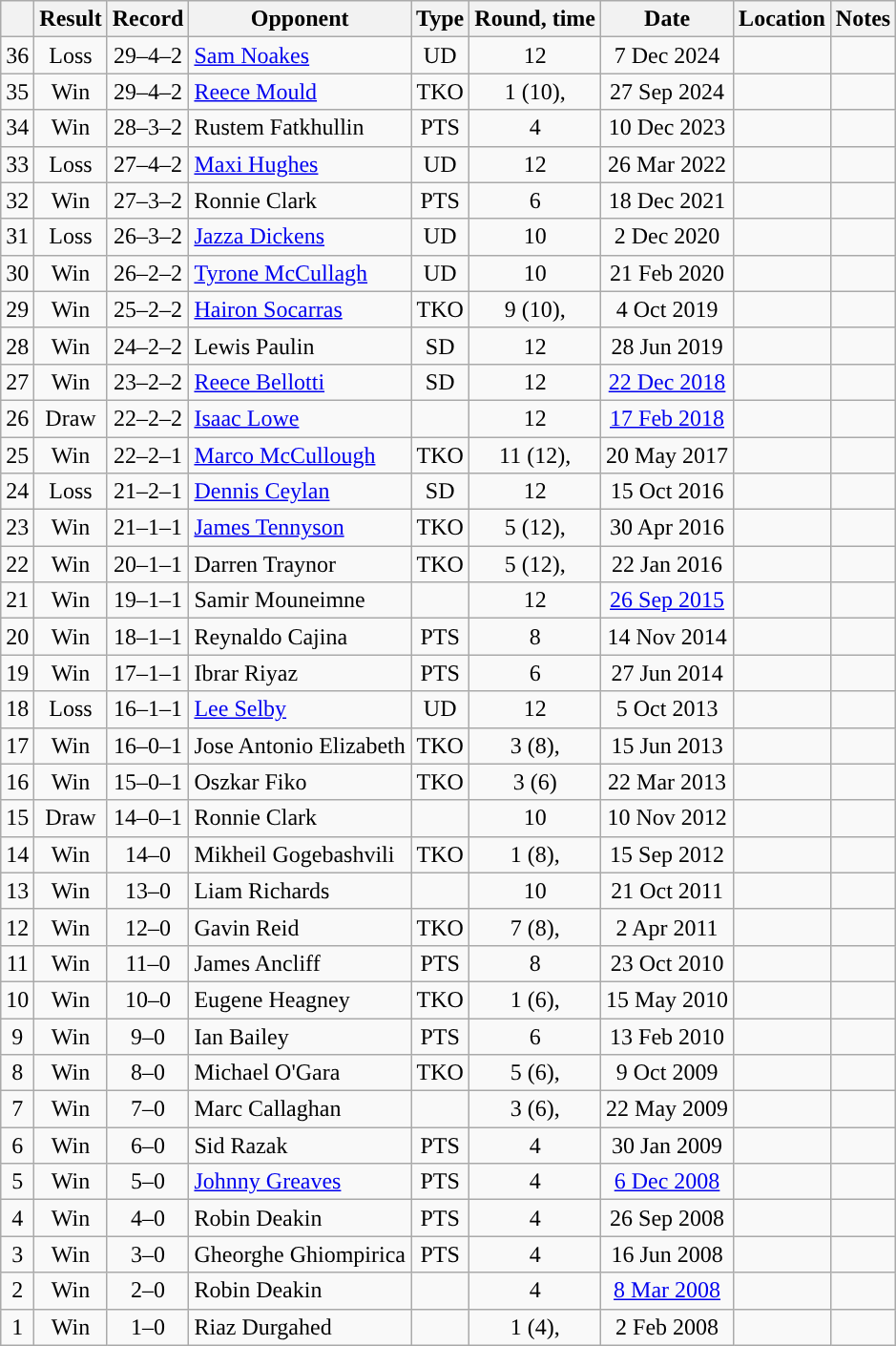<table class="wikitable" style="text-align:center">
<tr>
<th></th>
<th>Result</th>
<th>Record</th>
<th>Opponent</th>
<th>Type</th>
<th>Round, time</th>
<th>Date</th>
<th>Location</th>
<th>Notes</th>
</tr>
<tr>
<td>36</td>
<td>Loss</td>
<td>29–4–2</td>
<td align=left><a href='#'>Sam Noakes</a></td>
<td>UD</td>
<td>12</td>
<td>7 Dec 2024</td>
<td align=left></td>
<td align=left></td>
</tr>
<tr>
<td>35</td>
<td>Win</td>
<td>29–4–2</td>
<td align=left><a href='#'>Reece Mould</a></td>
<td>TKO</td>
<td>1 (10), </td>
<td>27 Sep 2024</td>
<td align=left></td>
<td></td>
</tr>
<tr>
<td>34</td>
<td>Win</td>
<td>28–3–2</td>
<td align=left>Rustem Fatkhullin</td>
<td>PTS</td>
<td>4</td>
<td>10 Dec 2023</td>
<td align=left></td>
<td></td>
</tr>
<tr>
<td>33</td>
<td>Loss</td>
<td>27–4–2</td>
<td align=left><a href='#'>Maxi Hughes</a></td>
<td>UD</td>
<td>12</td>
<td>26 Mar 2022</td>
<td align=left></td>
<td align=left></td>
</tr>
<tr>
<td>32</td>
<td>Win</td>
<td>27–3–2</td>
<td align=left>Ronnie Clark</td>
<td>PTS</td>
<td>6</td>
<td>18 Dec 2021</td>
<td align=left></td>
<td></td>
</tr>
<tr>
<td>31</td>
<td>Loss</td>
<td>26–3–2</td>
<td align=left><a href='#'>Jazza Dickens</a></td>
<td>UD</td>
<td>10</td>
<td>2 Dec 2020</td>
<td align=left></td>
<td align=left></td>
</tr>
<tr>
<td>30</td>
<td>Win</td>
<td>26–2–2</td>
<td align=left><a href='#'>Tyrone McCullagh</a></td>
<td>UD</td>
<td>10</td>
<td>21 Feb 2020</td>
<td align=left></td>
<td align=left></td>
</tr>
<tr>
<td>29</td>
<td>Win</td>
<td>25–2–2</td>
<td align=left><a href='#'>Hairon Socarras</a></td>
<td>TKO</td>
<td>9 (10), </td>
<td>4 Oct 2019</td>
<td align=left></td>
<td align=left></td>
</tr>
<tr>
<td>28</td>
<td>Win</td>
<td>24–2–2</td>
<td align=left>Lewis Paulin</td>
<td>SD</td>
<td>12</td>
<td>28 Jun 2019</td>
<td align=left></td>
<td align=left></td>
</tr>
<tr>
<td>27</td>
<td>Win</td>
<td>23–2–2</td>
<td style="text-align:left;"><a href='#'>Reece Bellotti</a></td>
<td>SD</td>
<td>12</td>
<td><a href='#'>22 Dec 2018</a></td>
<td style="text-align:left;"></td>
<td style="text-align:left;"></td>
</tr>
<tr>
<td>26</td>
<td>Draw</td>
<td>22–2–2</td>
<td style="text-align:left;"><a href='#'>Isaac Lowe</a></td>
<td></td>
<td>12</td>
<td><a href='#'>17 Feb 2018</a></td>
<td style="text-align:left;"></td>
<td style="text-align:left;"></td>
</tr>
<tr>
<td>25</td>
<td>Win</td>
<td>22–2–1</td>
<td style="text-align:left;"><a href='#'>Marco McCullough</a></td>
<td>TKO</td>
<td>11 (12), </td>
<td>20 May 2017</td>
<td style="text-align:left;"></td>
<td style="text-align:left;"></td>
</tr>
<tr>
<td>24</td>
<td>Loss</td>
<td>21–2–1</td>
<td style="text-align:left;"><a href='#'>Dennis Ceylan</a></td>
<td>SD</td>
<td>12</td>
<td>15 Oct 2016</td>
<td style="text-align:left;"></td>
<td style="text-align:left;"></td>
</tr>
<tr>
<td>23</td>
<td>Win</td>
<td>21–1–1</td>
<td style="text-align:left;"><a href='#'>James Tennyson</a></td>
<td>TKO</td>
<td>5 (12), </td>
<td>30 Apr 2016</td>
<td style="text-align:left;"></td>
<td style="text-align:left;"></td>
</tr>
<tr>
<td>22</td>
<td>Win</td>
<td>20–1–1</td>
<td style="text-align:left;">Darren Traynor</td>
<td>TKO</td>
<td>5 (12), </td>
<td>22 Jan 2016</td>
<td style="text-align:left;"></td>
<td style="text-align:left;"></td>
</tr>
<tr>
<td>21</td>
<td>Win</td>
<td>19–1–1</td>
<td style="text-align:left;">Samir Mouneimne</td>
<td></td>
<td>12</td>
<td><a href='#'>26 Sep 2015</a></td>
<td style="text-align:left;"></td>
<td style="text-align:left;"></td>
</tr>
<tr>
<td>20</td>
<td>Win</td>
<td>18–1–1</td>
<td style="text-align:left;">Reynaldo Cajina</td>
<td>PTS</td>
<td>8</td>
<td>14 Nov 2014</td>
<td style="text-align:left;"></td>
<td></td>
</tr>
<tr>
<td>19</td>
<td>Win</td>
<td>17–1–1</td>
<td style="text-align:left;">Ibrar Riyaz</td>
<td>PTS</td>
<td>6</td>
<td>27 Jun 2014</td>
<td style="text-align:left;"></td>
<td></td>
</tr>
<tr>
<td>18</td>
<td>Loss</td>
<td>16–1–1</td>
<td style="text-align:left;"><a href='#'>Lee Selby</a></td>
<td>UD</td>
<td>12</td>
<td>5 Oct 2013</td>
<td style="text-align:left;"></td>
<td style="text-align:left;"></td>
</tr>
<tr>
<td>17</td>
<td>Win</td>
<td>16–0–1</td>
<td style="text-align:left;">Jose Antonio Elizabeth</td>
<td>TKO</td>
<td>3 (8), </td>
<td>15 Jun 2013</td>
<td style="text-align:left;"></td>
<td></td>
</tr>
<tr>
<td>16</td>
<td>Win</td>
<td>15–0–1</td>
<td style="text-align:left;">Oszkar Fiko</td>
<td>TKO</td>
<td>3 (6)</td>
<td>22 Mar 2013</td>
<td style="text-align:left;"></td>
<td></td>
</tr>
<tr>
<td>15</td>
<td>Draw</td>
<td>14–0–1</td>
<td style="text-align:left;">Ronnie Clark</td>
<td></td>
<td>10</td>
<td>10 Nov 2012</td>
<td style="text-align:left;"></td>
<td></td>
</tr>
<tr>
<td>14</td>
<td>Win</td>
<td>14–0</td>
<td style="text-align:left;">Mikheil Gogebashvili</td>
<td>TKO</td>
<td>1 (8), </td>
<td>15 Sep 2012</td>
<td style="text-align:left;"></td>
<td></td>
</tr>
<tr>
<td>13</td>
<td>Win</td>
<td>13–0</td>
<td style="text-align:left;">Liam Richards</td>
<td></td>
<td>10</td>
<td>21 Oct 2011</td>
<td style="text-align:left;"></td>
<td style="text-align:left;"></td>
</tr>
<tr>
<td>12</td>
<td>Win</td>
<td>12–0</td>
<td style="text-align:left;">Gavin Reid</td>
<td>TKO</td>
<td>7 (8), </td>
<td>2 Apr 2011</td>
<td style="text-align:left;"></td>
<td></td>
</tr>
<tr>
<td>11</td>
<td>Win</td>
<td>11–0</td>
<td style="text-align:left;">James Ancliff</td>
<td>PTS</td>
<td>8</td>
<td>23 Oct 2010</td>
<td style="text-align:left;"></td>
<td></td>
</tr>
<tr>
<td>10</td>
<td>Win</td>
<td>10–0</td>
<td style="text-align:left;">Eugene Heagney</td>
<td>TKO</td>
<td>1 (6), </td>
<td>15 May 2010</td>
<td style="text-align:left;"></td>
<td></td>
</tr>
<tr>
<td>9</td>
<td>Win</td>
<td>9–0</td>
<td style="text-align:left;">Ian Bailey</td>
<td>PTS</td>
<td>6</td>
<td>13 Feb 2010</td>
<td style="text-align:left;"></td>
<td></td>
</tr>
<tr>
<td>8</td>
<td>Win</td>
<td>8–0</td>
<td style="text-align:left;">Michael O'Gara</td>
<td>TKO</td>
<td>5 (6), </td>
<td>9 Oct 2009</td>
<td style="text-align:left;"></td>
<td></td>
</tr>
<tr>
<td>7</td>
<td>Win</td>
<td>7–0</td>
<td style="text-align:left;">Marc Callaghan</td>
<td></td>
<td>3 (6), </td>
<td>22 May 2009</td>
<td style="text-align:left;"></td>
<td></td>
</tr>
<tr>
<td>6</td>
<td>Win</td>
<td>6–0</td>
<td style="text-align:left;">Sid Razak</td>
<td>PTS</td>
<td>4</td>
<td>30 Jan 2009</td>
<td style="text-align:left;"></td>
<td></td>
</tr>
<tr>
<td>5</td>
<td>Win</td>
<td>5–0</td>
<td style="text-align:left;"><a href='#'>Johnny Greaves</a></td>
<td>PTS</td>
<td>4</td>
<td><a href='#'>6 Dec 2008</a></td>
<td style="text-align:left;"></td>
<td></td>
</tr>
<tr>
<td>4</td>
<td>Win</td>
<td>4–0</td>
<td style="text-align:left;">Robin Deakin</td>
<td>PTS</td>
<td>4</td>
<td>26 Sep 2008</td>
<td style="text-align:left;"></td>
<td></td>
</tr>
<tr>
<td>3</td>
<td>Win</td>
<td>3–0</td>
<td style="text-align:left;">Gheorghe Ghiompirica</td>
<td>PTS</td>
<td>4</td>
<td>16 Jun 2008</td>
<td style="text-align:left;"></td>
<td></td>
</tr>
<tr>
<td>2</td>
<td>Win</td>
<td>2–0</td>
<td style="text-align:left;">Robin Deakin</td>
<td></td>
<td>4</td>
<td><a href='#'>8 Mar 2008</a></td>
<td style="text-align:left;"></td>
<td></td>
</tr>
<tr>
<td>1</td>
<td>Win</td>
<td>1–0</td>
<td style="text-align:left;">Riaz Durgahed</td>
<td></td>
<td>1 (4), </td>
<td>2 Feb 2008</td>
<td style="text-align:left;"></td>
<td></td>
</tr>
</table>
